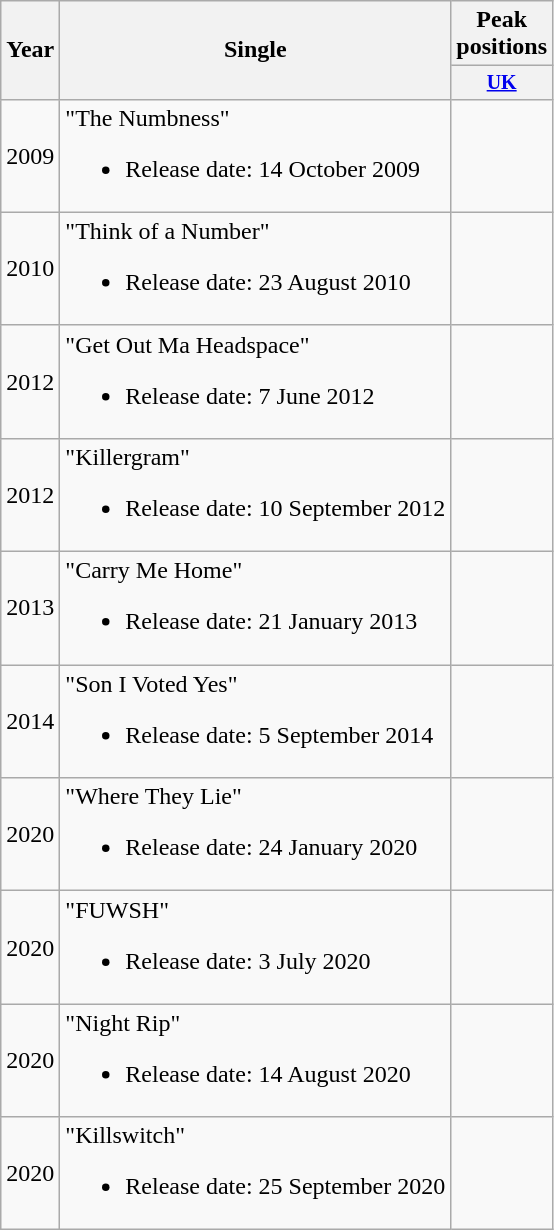<table class="wikitable" style="text-align:center;">
<tr>
<th rowspan="2">Year</th>
<th rowspan="2">Single</th>
<th>Peak positions</th>
</tr>
<tr style="font-size:smaller;">
<th style="width:30px;"><a href='#'>UK</a></th>
</tr>
<tr>
<td>2009</td>
<td style="text-align:left;">"The Numbness"<br><ul><li>Release date: 14 October 2009</li></ul></td>
<td></td>
</tr>
<tr>
<td>2010</td>
<td style="text-align:left;">"Think of a Number"<br><ul><li>Release date: 23 August 2010</li></ul></td>
<td></td>
</tr>
<tr>
<td>2012</td>
<td style="text-align:left;">"Get Out Ma Headspace"<br><ul><li>Release date: 7 June 2012</li></ul></td>
<td></td>
</tr>
<tr>
<td>2012</td>
<td style="text-align:left;">"Killergram"<br><ul><li>Release date: 10 September 2012</li></ul></td>
<td></td>
</tr>
<tr>
<td>2013</td>
<td style="text-align:left;">"Carry Me Home"<br><ul><li>Release date: 21 January 2013</li></ul></td>
<td></td>
</tr>
<tr>
<td>2014</td>
<td style="text-align:left;">"Son I Voted Yes"<br><ul><li>Release date: 5 September 2014</li></ul></td>
<td></td>
</tr>
<tr>
<td>2020</td>
<td style="text-align:left;">"Where They Lie"<br><ul><li>Release date: 24 January 2020</li></ul></td>
<td></td>
</tr>
<tr>
<td>2020</td>
<td style="text-align:left;">"FUWSH"<br><ul><li>Release date: 3 July 2020</li></ul></td>
<td></td>
</tr>
<tr>
<td>2020</td>
<td style="text-align:left;">"Night Rip"<br><ul><li>Release date: 14 August 2020</li></ul></td>
<td></td>
</tr>
<tr>
<td>2020</td>
<td style="text-align:left;">"Killswitch"<br><ul><li>Release date: 25 September 2020</li></ul></td>
<td></td>
</tr>
</table>
